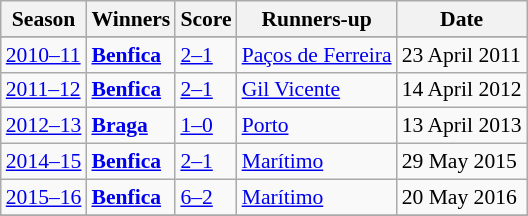<table class="wikitable" style="font-size:90%">
<tr>
<th scope=col>Season</th>
<th scope=col>Winners</th>
<th scope=col>Score</th>
<th scope=col>Runners-up</th>
<th scope=col>Date</th>
</tr>
<tr>
</tr>
<tr>
<td><a href='#'>2010–11</a></td>
<td><strong><a href='#'>Benfica</a></strong></td>
<td><a href='#'>2–1</a></td>
<td><a href='#'>Paços de Ferreira</a></td>
<td>23 April 2011</td>
</tr>
<tr>
<td><a href='#'>2011–12</a></td>
<td><strong><a href='#'>Benfica</a></strong></td>
<td><a href='#'>2–1</a></td>
<td><a href='#'>Gil Vicente</a></td>
<td>14 April 2012</td>
</tr>
<tr>
<td><a href='#'>2012–13</a></td>
<td><strong><a href='#'>Braga</a></strong></td>
<td><a href='#'>1–0</a></td>
<td><a href='#'>Porto</a></td>
<td>13 April 2013</td>
</tr>
<tr>
<td><a href='#'>2014–15</a></td>
<td><strong><a href='#'>Benfica</a></strong></td>
<td><a href='#'>2–1</a></td>
<td><a href='#'>Marítimo</a></td>
<td>29 May 2015</td>
</tr>
<tr>
<td><a href='#'>2015–16</a></td>
<td><strong><a href='#'>Benfica</a></strong></td>
<td><a href='#'>6–2</a></td>
<td><a href='#'>Marítimo</a></td>
<td>20 May 2016</td>
</tr>
<tr>
</tr>
</table>
